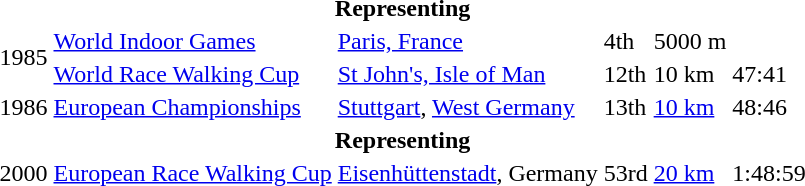<table>
<tr>
<th colspan="6">Representing </th>
</tr>
<tr>
<td rowspan=2>1985</td>
<td><a href='#'>World Indoor Games</a></td>
<td><a href='#'>Paris, France</a></td>
<td>4th</td>
<td>5000 m</td>
<td></td>
</tr>
<tr>
<td><a href='#'>World Race Walking Cup</a></td>
<td><a href='#'>St John's, Isle of Man</a></td>
<td>12th</td>
<td>10 km</td>
<td>47:41</td>
</tr>
<tr>
<td>1986</td>
<td><a href='#'>European Championships</a></td>
<td><a href='#'>Stuttgart</a>, <a href='#'>West Germany</a></td>
<td>13th</td>
<td><a href='#'>10 km</a></td>
<td>48:46</td>
</tr>
<tr>
<th colspan="6">Representing </th>
</tr>
<tr>
<td>2000</td>
<td><a href='#'>European Race Walking Cup</a></td>
<td><a href='#'>Eisenhüttenstadt</a>, Germany</td>
<td>53rd</td>
<td><a href='#'>20 km</a></td>
<td>1:48:59</td>
</tr>
</table>
